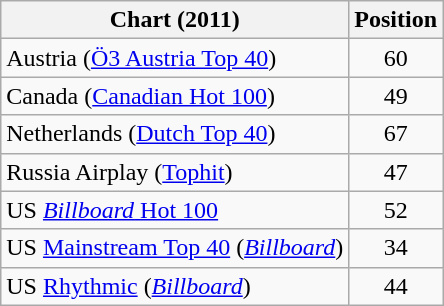<table class="wikitable sortable">
<tr>
<th scope="col">Chart (2011)</th>
<th scope="col">Position</th>
</tr>
<tr>
<td>Austria (<a href='#'>Ö3 Austria Top 40</a>)</td>
<td style="text-align:center;">60</td>
</tr>
<tr>
<td>Canada (<a href='#'>Canadian Hot 100</a>)</td>
<td align="center">49</td>
</tr>
<tr>
<td>Netherlands (<a href='#'>Dutch Top 40</a>)</td>
<td align="center">67</td>
</tr>
<tr>
<td>Russia Airplay (<a href='#'>Tophit</a>)</td>
<td style="text-align:center;">47</td>
</tr>
<tr>
<td>US <a href='#'><em>Billboard</em> Hot 100</a></td>
<td align="center">52</td>
</tr>
<tr>
<td>US <a href='#'>Mainstream Top 40</a> (<em><a href='#'>Billboard</a></em>)</td>
<td align="center">34</td>
</tr>
<tr>
<td>US <a href='#'>Rhythmic</a> (<em><a href='#'>Billboard</a></em>)</td>
<td align="center">44</td>
</tr>
</table>
